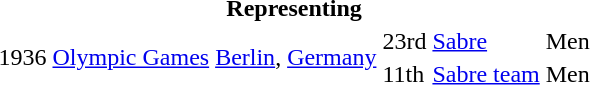<table>
<tr>
<th colspan="6">Representing </th>
</tr>
<tr>
<td rowspan=2>1936</td>
<td rowspan=2><a href='#'>Olympic Games</a></td>
<td rowspan=2><a href='#'>Berlin</a>, <a href='#'>Germany</a></td>
<td>23rd</td>
<td><a href='#'>Sabre</a></td>
<td>Men</td>
</tr>
<tr>
<td>11th</td>
<td><a href='#'>Sabre team</a></td>
<td>Men</td>
</tr>
</table>
